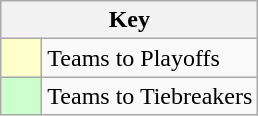<table class="wikitable" style="text-align: center;">
<tr>
<th colspan=2>Key</th>
</tr>
<tr>
<td style="background:#ffffcc; width:20px;"></td>
<td align=left>Teams to Playoffs</td>
</tr>
<tr>
<td style="background:#ccffcc; width:20px;"></td>
<td align=left>Teams to Tiebreakers</td>
</tr>
</table>
